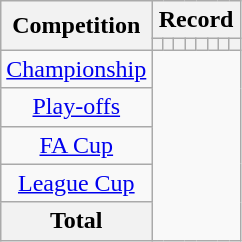<table class="wikitable" style="text-align: center">
<tr>
<th rowspan=2>Competition</th>
<th colspan=8>Record</th>
</tr>
<tr>
<th></th>
<th></th>
<th></th>
<th></th>
<th></th>
<th></th>
<th></th>
<th></th>
</tr>
<tr>
<td><a href='#'>Championship</a><br></td>
</tr>
<tr>
<td><a href='#'>Play-offs</a><br></td>
</tr>
<tr>
<td><a href='#'>FA Cup</a><br></td>
</tr>
<tr>
<td><a href='#'>League Cup</a><br></td>
</tr>
<tr>
<th>Total<br></th>
</tr>
</table>
